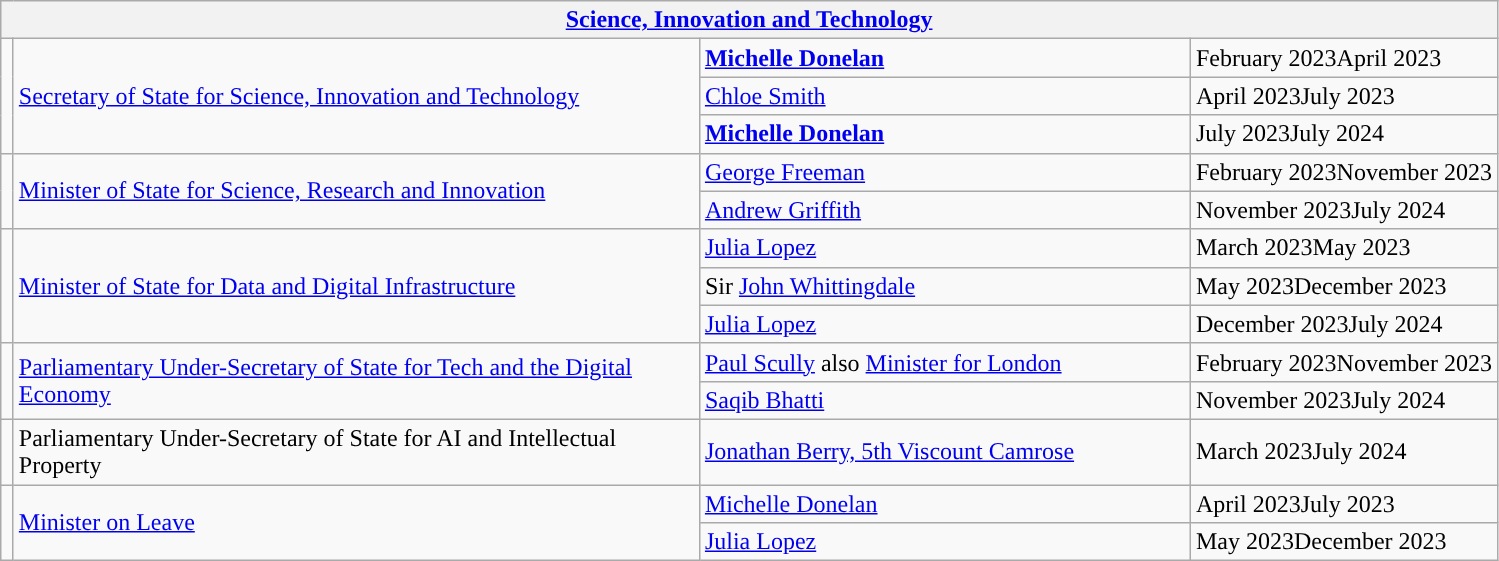<table class="wikitable">
<tr>
<th colspan="4"><a href='#'>Science, Innovation and Technology</a></th>
</tr>
<tr>
<td rowspan=3 style="width: 1px; background: "></td>
<td rowspan=3 style="width: 450px;"><a href='#'>Secretary of State for Science, Innovation and Technology</a></td>
<td style="width: 320px;"><strong><a href='#'>Michelle Donelan</a></strong></td>
<td>February 2023April 2023</td>
</tr>
<tr>
<td style="width: 320px;"><a href='#'>Chloe Smith</a> </td>
<td>April 2023July 2023</td>
</tr>
<tr>
<td style="width: 320px;"><strong><a href='#'>Michelle Donelan</a></strong></td>
<td>July 2023July 2024</td>
</tr>
<tr>
<td rowspan=2 style="width: 1px; background: "></td>
<td rowspan=2 style="width: 450px;"><a href='#'>Minister of State for Science, Research and Innovation</a></td>
<td><a href='#'>George Freeman</a></td>
<td>February 2023November 2023</td>
</tr>
<tr>
<td><a href='#'>Andrew Griffith</a> </td>
<td>November 2023July 2024</td>
</tr>
<tr>
<td rowspan=3 style="width: 1px; background: "></td>
<td rowspan=3 style="width: 450px;"><a href='#'>Minister of State for Data and Digital Infrastructure</a></td>
<td><a href='#'>Julia Lopez</a></td>
<td>March 2023May 2023</td>
</tr>
<tr>
<td>Sir <a href='#'>John Whittingdale</a> </td>
<td>May 2023December 2023</td>
</tr>
<tr>
<td><a href='#'>Julia Lopez</a></td>
<td>December 2023July 2024</td>
</tr>
<tr>
<td rowspan=2 style="width: 1px; background: "></td>
<td rowspan=2 style="width: 45opx;"><a href='#'>Parliamentary Under-Secretary of State for Tech and the Digital Economy</a></td>
<td><a href='#'>Paul Scully</a> also <a href='#'>Minister for London</a></td>
<td>February 2023November 2023</td>
</tr>
<tr>
<td><a href='#'>Saqib Bhatti</a></td>
<td>November 2023July 2024</td>
</tr>
<tr>
<td style="width: 1px; background: "></td>
<td style="width: 450px;">Parliamentary Under-Secretary of State for AI and Intellectual Property</td>
<td><a href='#'>Jonathan Berry, 5th Viscount Camrose</a> </td>
<td>March 2023July 2024</td>
</tr>
<tr>
<td rowspan=2 style="width: 1px; background: "></td>
<td rowspan=2 style="width: 450px;"><a href='#'>Minister on Leave</a></td>
<td><a href='#'>Michelle Donelan</a></td>
<td>April 2023July 2023</td>
</tr>
<tr>
<td><a href='#'>Julia Lopez</a></td>
<td>May 2023December 2023</td>
</tr>
</table>
